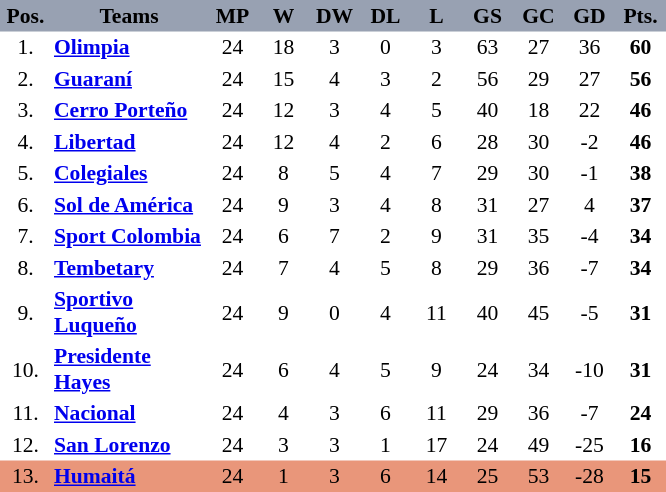<table class="sortable"  align=center style="font-size: 90%; border-collapse:collapse" border=0 cellspacing=0 cellpadding=2>
<tr align=center bgcolor=#98A1B2>
<th width=30><span>Pos.</span></th>
<th width=100>Teams</th>
<th width=30><span>MP</span></th>
<th width=30><span>W</span></th>
<th width=30><span>DW</span></th>
<th width=30><span>DL</span></th>
<th width=30><span>L</span></th>
<th width=30><span>GS</span></th>
<th width=30><span>GC</span></th>
<th width=30><span>GD</span></th>
<th width=30><span>Pts.</span></th>
</tr>
<tr align=center>
<td>1.</td>
<td align="left"><strong><a href='#'>Olimpia</a></strong></td>
<td>24</td>
<td>18</td>
<td>3</td>
<td>0</td>
<td>3</td>
<td>63</td>
<td>27</td>
<td>36</td>
<td><strong>60</strong></td>
</tr>
<tr align=center>
<td>2.</td>
<td align="left"><strong><a href='#'>Guaraní</a></strong></td>
<td>24</td>
<td>15</td>
<td>4</td>
<td>3</td>
<td>2</td>
<td>56</td>
<td>29</td>
<td>27</td>
<td><strong>56</strong></td>
</tr>
<tr align=center>
<td>3.</td>
<td align="left"><strong><a href='#'>Cerro Porteño</a></strong></td>
<td>24</td>
<td>12</td>
<td>3</td>
<td>4</td>
<td>5</td>
<td>40</td>
<td>18</td>
<td>22</td>
<td><strong>46</strong></td>
</tr>
<tr align=center>
<td>4.</td>
<td align="left"><strong><a href='#'>Libertad</a></strong></td>
<td>24</td>
<td>12</td>
<td>4</td>
<td>2</td>
<td>6</td>
<td>28</td>
<td>30</td>
<td>-2</td>
<td><strong>46</strong></td>
</tr>
<tr align=center>
<td>5.</td>
<td align="left"><strong><a href='#'>Colegiales</a></strong></td>
<td>24</td>
<td>8</td>
<td>5</td>
<td>4</td>
<td>7</td>
<td>29</td>
<td>30</td>
<td>-1</td>
<td><strong>38</strong></td>
</tr>
<tr align=center>
<td>6.</td>
<td align="left"><strong><a href='#'>Sol de América</a></strong></td>
<td>24</td>
<td>9</td>
<td>3</td>
<td>4</td>
<td>8</td>
<td>31</td>
<td>27</td>
<td>4</td>
<td><strong>37</strong></td>
</tr>
<tr align=center>
<td>7.</td>
<td align="left"><strong><a href='#'>Sport Colombia</a></strong></td>
<td>24</td>
<td>6</td>
<td>7</td>
<td>2</td>
<td>9</td>
<td>31</td>
<td>35</td>
<td>-4</td>
<td><strong>34</strong></td>
</tr>
<tr align=center>
<td>8.</td>
<td align="left"><strong><a href='#'>Tembetary</a></strong></td>
<td>24</td>
<td>7</td>
<td>4</td>
<td>5</td>
<td>8</td>
<td>29</td>
<td>36</td>
<td>-7</td>
<td><strong>34</strong></td>
</tr>
<tr align=center>
<td>9.</td>
<td align="left"><strong><a href='#'>Sportivo Luqueño</a></strong></td>
<td>24</td>
<td>9</td>
<td>0</td>
<td>4</td>
<td>11</td>
<td>40</td>
<td>45</td>
<td>-5</td>
<td><strong>31</strong></td>
</tr>
<tr align=center>
<td>10.</td>
<td align="left"><strong><a href='#'>Presidente Hayes</a></strong></td>
<td>24</td>
<td>6</td>
<td>4</td>
<td>5</td>
<td>9</td>
<td>24</td>
<td>34</td>
<td>-10</td>
<td><strong>31</strong></td>
</tr>
<tr align=center>
<td>11.</td>
<td align="left"><strong><a href='#'>Nacional</a></strong></td>
<td>24</td>
<td>4</td>
<td>3</td>
<td>6</td>
<td>11</td>
<td>29</td>
<td>36</td>
<td>-7</td>
<td><strong>24</strong></td>
</tr>
<tr align=center>
<td>12.</td>
<td align="left"><strong><a href='#'>San Lorenzo</a></strong></td>
<td>24</td>
<td>3</td>
<td>3</td>
<td>1</td>
<td>17</td>
<td>24</td>
<td>49</td>
<td>-25</td>
<td><strong>16</strong></td>
</tr>
<tr align=center style="background:#E9967A;">
<td>13.</td>
<td align="left"><strong><a href='#'>Humaitá</a></strong></td>
<td>24</td>
<td>1</td>
<td>3</td>
<td>6</td>
<td>14</td>
<td>25</td>
<td>53</td>
<td>-28</td>
<td><strong>15</strong></td>
</tr>
</table>
